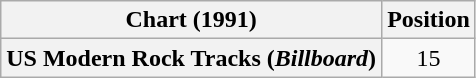<table class="wikitable plainrowheaders" style="text-align:center">
<tr>
<th scope="col">Chart (1991)</th>
<th scope="col">Position</th>
</tr>
<tr>
<th scope="row">US Modern Rock Tracks (<em>Billboard</em>)</th>
<td>15</td>
</tr>
</table>
